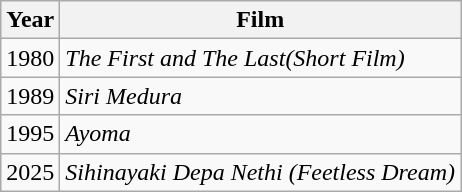<table class="wikitable">
<tr>
<th>Year</th>
<th>Film</th>
</tr>
<tr>
<td>1980</td>
<td><em>The First and The Last(Short Film)</em></td>
</tr>
<tr>
<td>1989</td>
<td><em>Siri Medura</em></td>
</tr>
<tr>
<td>1995</td>
<td><em>Ayoma</em></td>
</tr>
<tr>
<td>2025</td>
<td><em>Sihinayaki Depa Nethi (Feetless Dream)</em></td>
</tr>
</table>
